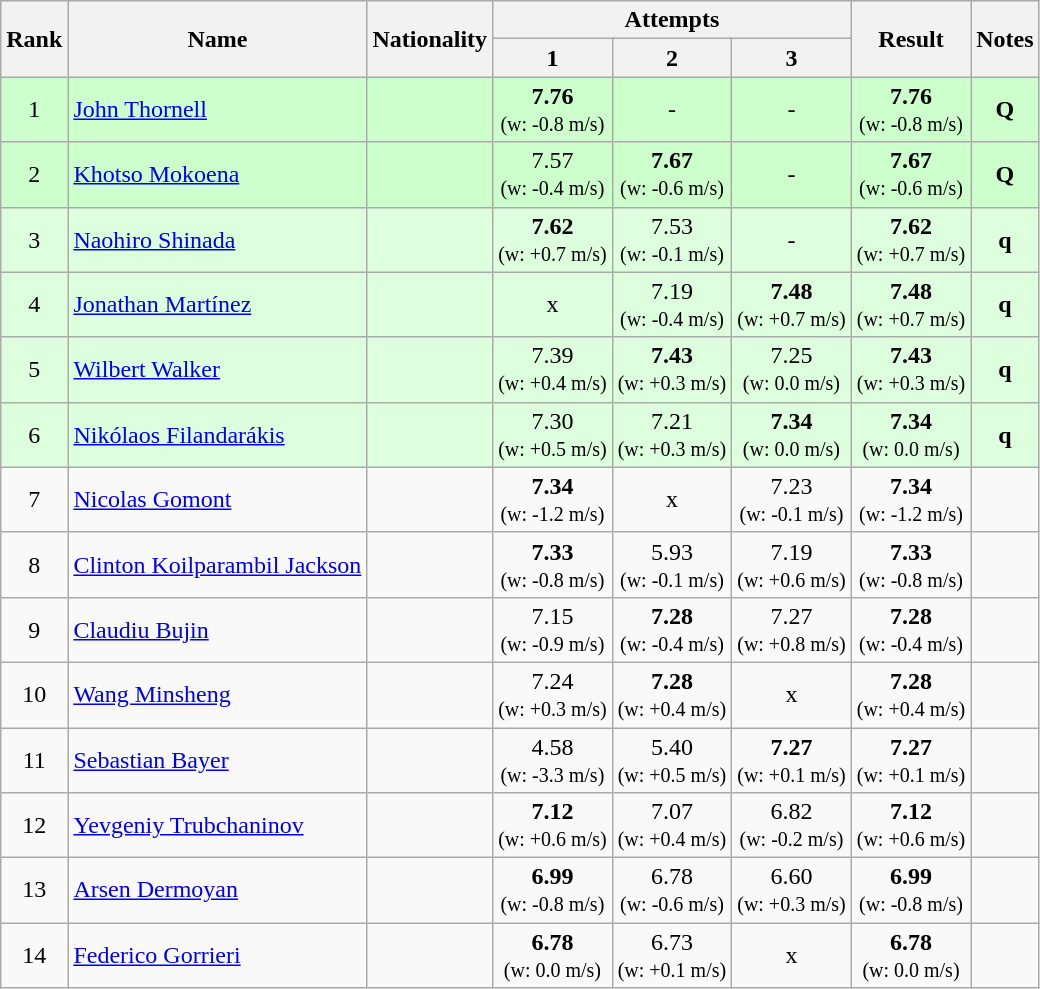<table class="wikitable sortable" style="text-align:center">
<tr>
<th rowspan=2>Rank</th>
<th rowspan=2>Name</th>
<th rowspan=2>Nationality</th>
<th colspan=3>Attempts</th>
<th rowspan=2>Result</th>
<th rowspan=2>Notes</th>
</tr>
<tr>
<th>1</th>
<th>2</th>
<th>3</th>
</tr>
<tr bgcolor=ccffcc>
<td>1</td>
<td align=left><a href='#'>John Thornell</a></td>
<td align=left></td>
<td><strong>7.76</strong><br><small>(w: -0.8 m/s)</small></td>
<td>-</td>
<td>-</td>
<td><strong>7.76</strong> <br><small>(w: -0.8 m/s)</small></td>
<td><strong>Q</strong></td>
</tr>
<tr bgcolor=ccffcc>
<td>2</td>
<td align=left><a href='#'>Khotso Mokoena</a></td>
<td align=left></td>
<td>7.57<br><small>(w: -0.4 m/s)</small></td>
<td><strong>7.67</strong><br><small>(w: -0.6 m/s)</small></td>
<td>-</td>
<td><strong>7.67</strong> <br><small>(w: -0.6 m/s)</small></td>
<td><strong>Q</strong></td>
</tr>
<tr bgcolor=ddffdd>
<td>3</td>
<td align=left><a href='#'>Naohiro Shinada</a></td>
<td align=left></td>
<td><strong>7.62</strong><br><small>(w: +0.7 m/s)</small></td>
<td>7.53<br><small>(w: -0.1 m/s)</small></td>
<td>-</td>
<td><strong>7.62</strong> <br><small>(w: +0.7 m/s)</small></td>
<td><strong>q</strong></td>
</tr>
<tr bgcolor=ddffdd>
<td>4</td>
<td align=left><a href='#'>Jonathan Martínez</a></td>
<td align=left></td>
<td>x</td>
<td>7.19<br><small>(w: -0.4 m/s)</small></td>
<td><strong>7.48</strong><br><small>(w: +0.7 m/s)</small></td>
<td><strong>7.48</strong> <br><small>(w: +0.7 m/s)</small></td>
<td><strong>q</strong></td>
</tr>
<tr bgcolor=ddffdd>
<td>5</td>
<td align=left><a href='#'>Wilbert Walker</a></td>
<td align=left></td>
<td>7.39<br><small>(w: +0.4 m/s)</small></td>
<td><strong>7.43</strong><br><small>(w: +0.3 m/s)</small></td>
<td>7.25<br><small>(w: 0.0 m/s)</small></td>
<td><strong>7.43</strong> <br><small>(w: +0.3 m/s)</small></td>
<td><strong>q</strong></td>
</tr>
<tr bgcolor=ddffdd>
<td>6</td>
<td align=left><a href='#'>Nikólaos Filandarákis</a></td>
<td align=left></td>
<td>7.30<br><small>(w: +0.5 m/s)</small></td>
<td>7.21<br><small>(w: +0.3 m/s)</small></td>
<td><strong>7.34</strong><br><small>(w: 0.0 m/s)</small></td>
<td><strong>7.34</strong> <br><small>(w: 0.0 m/s)</small></td>
<td><strong>q</strong></td>
</tr>
<tr>
<td>7</td>
<td align=left><a href='#'>Nicolas Gomont</a></td>
<td align=left></td>
<td><strong>7.34</strong><br><small>(w: -1.2 m/s)</small></td>
<td>x</td>
<td>7.23<br><small>(w: -0.1 m/s)</small></td>
<td><strong>7.34</strong> <br><small>(w: -1.2 m/s)</small></td>
<td></td>
</tr>
<tr>
<td>8</td>
<td align=left><a href='#'>Clinton Koilparambil Jackson</a></td>
<td align=left></td>
<td><strong>7.33</strong><br><small>(w: -0.8 m/s)</small></td>
<td>5.93<br><small>(w: -0.1 m/s)</small></td>
<td>7.19<br><small>(w: +0.6 m/s)</small></td>
<td><strong>7.33</strong> <br><small>(w: -0.8 m/s)</small></td>
<td></td>
</tr>
<tr>
<td>9</td>
<td align=left><a href='#'>Claudiu Bujin</a></td>
<td align=left></td>
<td>7.15<br><small>(w: -0.9 m/s)</small></td>
<td><strong>7.28</strong><br><small>(w: -0.4 m/s)</small></td>
<td>7.27<br><small>(w: +0.8 m/s)</small></td>
<td><strong>7.28</strong> <br><small>(w: -0.4 m/s)</small></td>
<td></td>
</tr>
<tr>
<td>10</td>
<td align=left><a href='#'>Wang Minsheng</a></td>
<td align=left></td>
<td>7.24<br><small>(w: +0.3 m/s)</small></td>
<td><strong>7.28</strong><br><small>(w: +0.4 m/s)</small></td>
<td>x</td>
<td><strong>7.28</strong> <br><small>(w: +0.4 m/s)</small></td>
<td></td>
</tr>
<tr>
<td>11</td>
<td align=left><a href='#'>Sebastian Bayer</a></td>
<td align=left></td>
<td>4.58<br><small>(w: -3.3 m/s)</small></td>
<td>5.40<br><small>(w: +0.5 m/s)</small></td>
<td><strong>7.27</strong><br><small>(w: +0.1 m/s)</small></td>
<td><strong>7.27</strong> <br><small>(w: +0.1 m/s)</small></td>
<td></td>
</tr>
<tr>
<td>12</td>
<td align=left><a href='#'>Yevgeniy Trubchaninov</a></td>
<td align=left></td>
<td><strong>7.12</strong><br><small>(w: +0.6 m/s)</small></td>
<td>7.07<br><small>(w: +0.4 m/s)</small></td>
<td>6.82<br><small>(w: -0.2 m/s)</small></td>
<td><strong>7.12</strong> <br><small>(w: +0.6 m/s)</small></td>
<td></td>
</tr>
<tr>
<td>13</td>
<td align=left><a href='#'>Arsen Dermoyan</a></td>
<td align=left></td>
<td><strong>6.99</strong><br><small>(w: -0.8 m/s)</small></td>
<td>6.78<br><small>(w: -0.6 m/s)</small></td>
<td>6.60<br><small>(w: +0.3 m/s)</small></td>
<td><strong>6.99</strong> <br><small>(w: -0.8 m/s)</small></td>
<td></td>
</tr>
<tr>
<td>14</td>
<td align=left><a href='#'>Federico Gorrieri</a></td>
<td align=left></td>
<td><strong>6.78</strong><br><small>(w: 0.0 m/s)</small></td>
<td>6.73<br><small>(w: +0.1 m/s)</small></td>
<td>x</td>
<td><strong>6.78</strong> <br><small>(w: 0.0 m/s)</small></td>
<td></td>
</tr>
</table>
